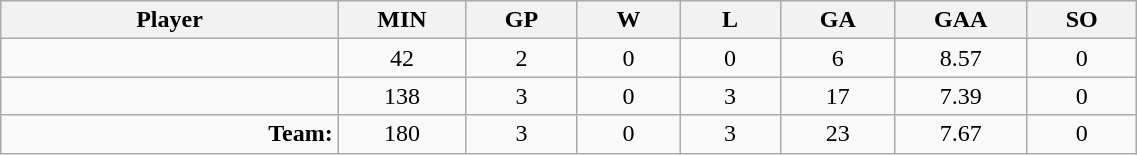<table class="wikitable sortable" width="60%">
<tr>
<th bgcolor="#DDDDFF" width="10%">Player</th>
<th width="3%" bgcolor="#DDDDFF" title="Minutes played">MIN</th>
<th width="3%" bgcolor="#DDDDFF" title="Games played in">GP</th>
<th width="3%" bgcolor="#DDDDFF" title="Wins">W</th>
<th width="3%" bgcolor="#DDDDFF"title="Losses">L</th>
<th width="3%" bgcolor="#DDDDFF" title="Goals against">GA</th>
<th width="3%" bgcolor="#DDDDFF" title="Goals against average">GAA</th>
<th width="3%" bgcolor="#DDDDFF" title="Shut-outs">SO</th>
</tr>
<tr align="center">
<td align="right"></td>
<td>42</td>
<td>2</td>
<td>0</td>
<td>0</td>
<td>6</td>
<td>8.57</td>
<td>0</td>
</tr>
<tr align="center">
<td align="right"></td>
<td>138</td>
<td>3</td>
<td>0</td>
<td>3</td>
<td>17</td>
<td>7.39</td>
<td>0</td>
</tr>
<tr align="center">
<td align="right"><strong>Team:</strong></td>
<td>180</td>
<td>3</td>
<td>0</td>
<td>3</td>
<td>23</td>
<td>7.67</td>
<td>0</td>
</tr>
</table>
